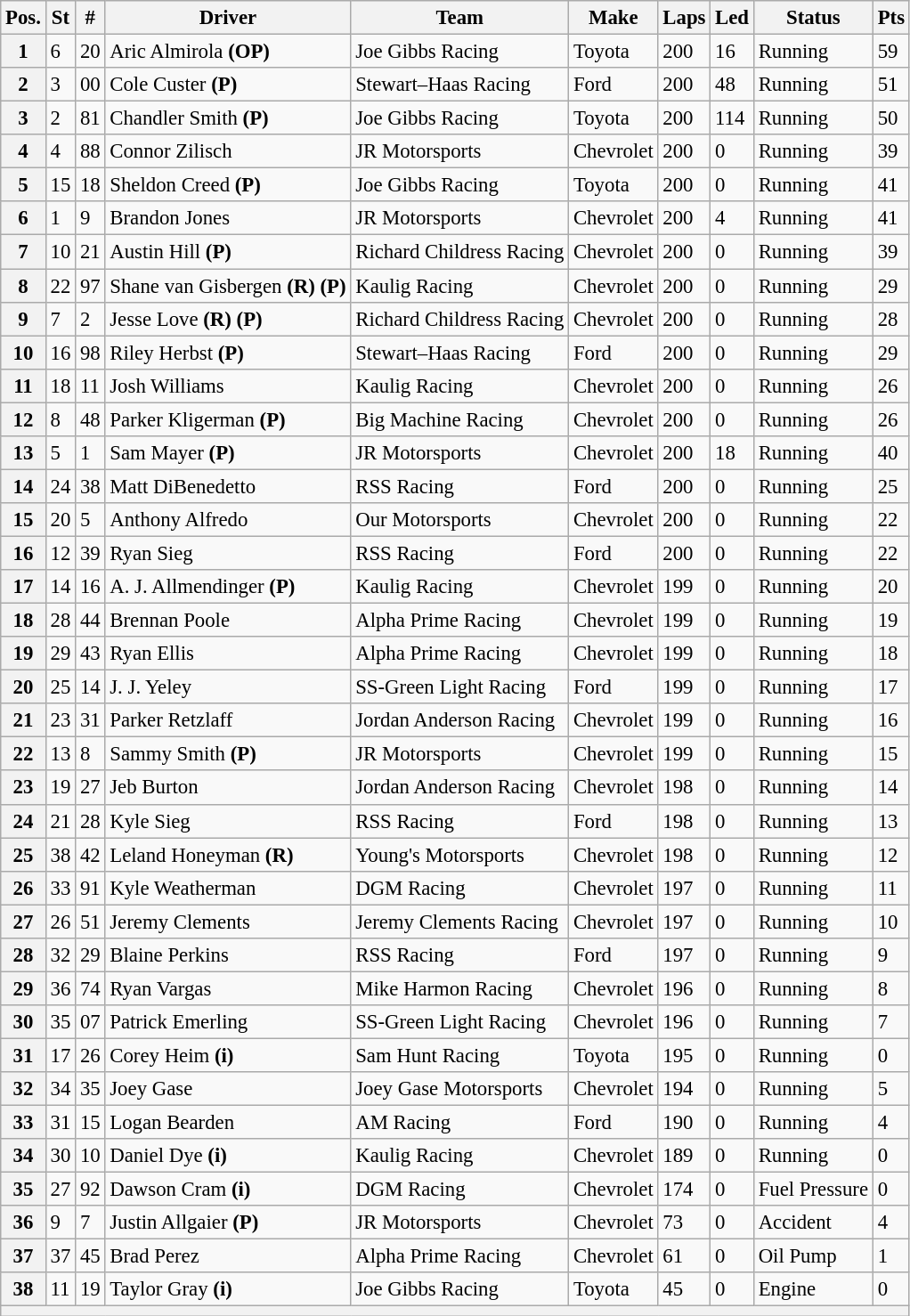<table class="wikitable" style="font-size:95%">
<tr>
<th>Pos.</th>
<th>St</th>
<th>#</th>
<th>Driver</th>
<th>Team</th>
<th>Make</th>
<th>Laps</th>
<th>Led</th>
<th>Status</th>
<th>Pts</th>
</tr>
<tr>
<th>1</th>
<td>6</td>
<td>20</td>
<td>Aric Almirola <strong>(OP)</strong></td>
<td>Joe Gibbs Racing</td>
<td>Toyota</td>
<td>200</td>
<td>16</td>
<td>Running</td>
<td>59</td>
</tr>
<tr>
<th>2</th>
<td>3</td>
<td>00</td>
<td>Cole Custer <strong>(P)</strong></td>
<td>Stewart–Haas Racing</td>
<td>Ford</td>
<td>200</td>
<td>48</td>
<td>Running</td>
<td>51</td>
</tr>
<tr>
<th>3</th>
<td>2</td>
<td>81</td>
<td>Chandler Smith <strong>(P)</strong></td>
<td>Joe Gibbs Racing</td>
<td>Toyota</td>
<td>200</td>
<td>114</td>
<td>Running</td>
<td>50</td>
</tr>
<tr>
<th>4</th>
<td>4</td>
<td>88</td>
<td>Connor Zilisch</td>
<td>JR Motorsports</td>
<td>Chevrolet</td>
<td>200</td>
<td>0</td>
<td>Running</td>
<td>39</td>
</tr>
<tr>
<th>5</th>
<td>15</td>
<td>18</td>
<td>Sheldon Creed <strong>(P)</strong></td>
<td>Joe Gibbs Racing</td>
<td>Toyota</td>
<td>200</td>
<td>0</td>
<td>Running</td>
<td>41</td>
</tr>
<tr>
<th>6</th>
<td>1</td>
<td>9</td>
<td>Brandon Jones</td>
<td>JR Motorsports</td>
<td>Chevrolet</td>
<td>200</td>
<td>4</td>
<td>Running</td>
<td>41</td>
</tr>
<tr>
<th>7</th>
<td>10</td>
<td>21</td>
<td>Austin Hill <strong>(P)</strong></td>
<td>Richard Childress Racing</td>
<td>Chevrolet</td>
<td>200</td>
<td>0</td>
<td>Running</td>
<td>39</td>
</tr>
<tr>
<th>8</th>
<td>22</td>
<td>97</td>
<td>Shane van Gisbergen <strong>(R)</strong> <strong>(P)</strong></td>
<td>Kaulig Racing</td>
<td>Chevrolet</td>
<td>200</td>
<td>0</td>
<td>Running</td>
<td>29</td>
</tr>
<tr>
<th>9</th>
<td>7</td>
<td>2</td>
<td>Jesse Love <strong>(R)</strong> <strong>(P)</strong></td>
<td>Richard Childress Racing</td>
<td>Chevrolet</td>
<td>200</td>
<td>0</td>
<td>Running</td>
<td>28</td>
</tr>
<tr>
<th>10</th>
<td>16</td>
<td>98</td>
<td>Riley Herbst <strong>(P)</strong></td>
<td>Stewart–Haas Racing</td>
<td>Ford</td>
<td>200</td>
<td>0</td>
<td>Running</td>
<td>29</td>
</tr>
<tr>
<th>11</th>
<td>18</td>
<td>11</td>
<td>Josh Williams</td>
<td>Kaulig Racing</td>
<td>Chevrolet</td>
<td>200</td>
<td>0</td>
<td>Running</td>
<td>26</td>
</tr>
<tr>
<th>12</th>
<td>8</td>
<td>48</td>
<td>Parker Kligerman <strong>(P)</strong></td>
<td>Big Machine Racing</td>
<td>Chevrolet</td>
<td>200</td>
<td>0</td>
<td>Running</td>
<td>26</td>
</tr>
<tr>
<th>13</th>
<td>5</td>
<td>1</td>
<td>Sam Mayer <strong>(P)</strong></td>
<td>JR Motorsports</td>
<td>Chevrolet</td>
<td>200</td>
<td>18</td>
<td>Running</td>
<td>40</td>
</tr>
<tr>
<th>14</th>
<td>24</td>
<td>38</td>
<td>Matt DiBenedetto</td>
<td>RSS Racing</td>
<td>Ford</td>
<td>200</td>
<td>0</td>
<td>Running</td>
<td>25</td>
</tr>
<tr>
<th>15</th>
<td>20</td>
<td>5</td>
<td>Anthony Alfredo</td>
<td>Our Motorsports</td>
<td>Chevrolet</td>
<td>200</td>
<td>0</td>
<td>Running</td>
<td>22</td>
</tr>
<tr>
<th>16</th>
<td>12</td>
<td>39</td>
<td>Ryan Sieg</td>
<td>RSS Racing</td>
<td>Ford</td>
<td>200</td>
<td>0</td>
<td>Running</td>
<td>22</td>
</tr>
<tr>
<th>17</th>
<td>14</td>
<td>16</td>
<td>A. J. Allmendinger <strong>(P)</strong></td>
<td>Kaulig Racing</td>
<td>Chevrolet</td>
<td>199</td>
<td>0</td>
<td>Running</td>
<td>20</td>
</tr>
<tr>
<th>18</th>
<td>28</td>
<td>44</td>
<td>Brennan Poole</td>
<td>Alpha Prime Racing</td>
<td>Chevrolet</td>
<td>199</td>
<td>0</td>
<td>Running</td>
<td>19</td>
</tr>
<tr>
<th>19</th>
<td>29</td>
<td>43</td>
<td>Ryan Ellis</td>
<td>Alpha Prime Racing</td>
<td>Chevrolet</td>
<td>199</td>
<td>0</td>
<td>Running</td>
<td>18</td>
</tr>
<tr>
<th>20</th>
<td>25</td>
<td>14</td>
<td>J. J. Yeley</td>
<td>SS-Green Light Racing</td>
<td>Ford</td>
<td>199</td>
<td>0</td>
<td>Running</td>
<td>17</td>
</tr>
<tr>
<th>21</th>
<td>23</td>
<td>31</td>
<td>Parker Retzlaff</td>
<td>Jordan Anderson Racing</td>
<td>Chevrolet</td>
<td>199</td>
<td>0</td>
<td>Running</td>
<td>16</td>
</tr>
<tr>
<th>22</th>
<td>13</td>
<td>8</td>
<td>Sammy Smith <strong>(P)</strong></td>
<td>JR Motorsports</td>
<td>Chevrolet</td>
<td>199</td>
<td>0</td>
<td>Running</td>
<td>15</td>
</tr>
<tr>
<th>23</th>
<td>19</td>
<td>27</td>
<td>Jeb Burton</td>
<td>Jordan Anderson Racing</td>
<td>Chevrolet</td>
<td>198</td>
<td>0</td>
<td>Running</td>
<td>14</td>
</tr>
<tr>
<th>24</th>
<td>21</td>
<td>28</td>
<td>Kyle Sieg</td>
<td>RSS Racing</td>
<td>Ford</td>
<td>198</td>
<td>0</td>
<td>Running</td>
<td>13</td>
</tr>
<tr>
<th>25</th>
<td>38</td>
<td>42</td>
<td>Leland Honeyman <strong>(R)</strong></td>
<td>Young's Motorsports</td>
<td>Chevrolet</td>
<td>198</td>
<td>0</td>
<td>Running</td>
<td>12</td>
</tr>
<tr>
<th>26</th>
<td>33</td>
<td>91</td>
<td>Kyle Weatherman</td>
<td>DGM Racing</td>
<td>Chevrolet</td>
<td>197</td>
<td>0</td>
<td>Running</td>
<td>11</td>
</tr>
<tr>
<th>27</th>
<td>26</td>
<td>51</td>
<td>Jeremy Clements</td>
<td>Jeremy Clements Racing</td>
<td>Chevrolet</td>
<td>197</td>
<td>0</td>
<td>Running</td>
<td>10</td>
</tr>
<tr>
<th>28</th>
<td>32</td>
<td>29</td>
<td>Blaine Perkins</td>
<td>RSS Racing</td>
<td>Ford</td>
<td>197</td>
<td>0</td>
<td>Running</td>
<td>9</td>
</tr>
<tr>
<th>29</th>
<td>36</td>
<td>74</td>
<td>Ryan Vargas</td>
<td>Mike Harmon Racing</td>
<td>Chevrolet</td>
<td>196</td>
<td>0</td>
<td>Running</td>
<td>8</td>
</tr>
<tr>
<th>30</th>
<td>35</td>
<td>07</td>
<td>Patrick Emerling</td>
<td>SS-Green Light Racing</td>
<td>Chevrolet</td>
<td>196</td>
<td>0</td>
<td>Running</td>
<td>7</td>
</tr>
<tr>
<th>31</th>
<td>17</td>
<td>26</td>
<td>Corey Heim <strong>(i)</strong></td>
<td>Sam Hunt Racing</td>
<td>Toyota</td>
<td>195</td>
<td>0</td>
<td>Running</td>
<td>0</td>
</tr>
<tr>
<th>32</th>
<td>34</td>
<td>35</td>
<td>Joey Gase</td>
<td>Joey Gase Motorsports</td>
<td>Chevrolet</td>
<td>194</td>
<td>0</td>
<td>Running</td>
<td>5</td>
</tr>
<tr>
<th>33</th>
<td>31</td>
<td>15</td>
<td>Logan Bearden</td>
<td>AM Racing</td>
<td>Ford</td>
<td>190</td>
<td>0</td>
<td>Running</td>
<td>4</td>
</tr>
<tr>
<th>34</th>
<td>30</td>
<td>10</td>
<td>Daniel Dye <strong>(i)</strong></td>
<td>Kaulig Racing</td>
<td>Chevrolet</td>
<td>189</td>
<td>0</td>
<td>Running</td>
<td>0</td>
</tr>
<tr>
<th>35</th>
<td>27</td>
<td>92</td>
<td>Dawson Cram <strong>(i)</strong></td>
<td>DGM Racing</td>
<td>Chevrolet</td>
<td>174</td>
<td>0</td>
<td>Fuel Pressure</td>
<td>0</td>
</tr>
<tr>
<th>36</th>
<td>9</td>
<td>7</td>
<td>Justin Allgaier <strong>(P)</strong></td>
<td>JR Motorsports</td>
<td>Chevrolet</td>
<td>73</td>
<td>0</td>
<td>Accident</td>
<td>4</td>
</tr>
<tr>
<th>37</th>
<td>37</td>
<td>45</td>
<td>Brad Perez</td>
<td>Alpha Prime Racing</td>
<td>Chevrolet</td>
<td>61</td>
<td>0</td>
<td>Oil Pump</td>
<td>1</td>
</tr>
<tr>
<th>38</th>
<td>11</td>
<td>19</td>
<td>Taylor Gray <strong>(i)</strong></td>
<td>Joe Gibbs Racing</td>
<td>Toyota</td>
<td>45</td>
<td>0</td>
<td>Engine</td>
<td>0</td>
</tr>
<tr>
<th colspan="10"></th>
</tr>
</table>
